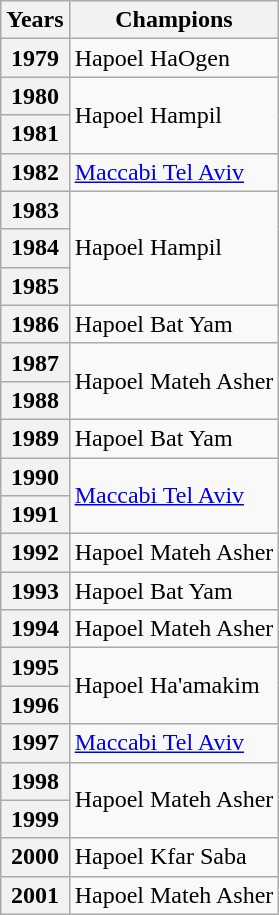<table class="wikitable" style="display:inline-table;">
<tr>
<th>Years</th>
<th>Champions</th>
</tr>
<tr>
<th>1979</th>
<td>Hapoel HaOgen</td>
</tr>
<tr>
<th>1980</th>
<td rowspan=2>Hapoel Hampil</td>
</tr>
<tr>
<th>1981</th>
</tr>
<tr>
<th>1982</th>
<td><a href='#'>Maccabi Tel Aviv</a></td>
</tr>
<tr>
<th>1983</th>
<td rowspan=3>Hapoel Hampil</td>
</tr>
<tr>
<th>1984</th>
</tr>
<tr>
<th>1985</th>
</tr>
<tr>
<th>1986</th>
<td>Hapoel Bat Yam</td>
</tr>
<tr>
<th>1987</th>
<td rowspan=2>Hapoel Mateh Asher</td>
</tr>
<tr>
<th>1988</th>
</tr>
<tr>
<th>1989</th>
<td>Hapoel Bat Yam</td>
</tr>
<tr>
<th>1990</th>
<td rowspan=2><a href='#'>Maccabi Tel Aviv</a></td>
</tr>
<tr>
<th>1991</th>
</tr>
<tr>
<th>1992</th>
<td>Hapoel Mateh Asher</td>
</tr>
<tr>
<th>1993</th>
<td>Hapoel Bat Yam</td>
</tr>
<tr>
<th>1994</th>
<td>Hapoel Mateh Asher</td>
</tr>
<tr>
<th>1995</th>
<td rowspan=2>Hapoel Ha'amakim</td>
</tr>
<tr>
<th>1996</th>
</tr>
<tr>
<th>1997</th>
<td><a href='#'>Maccabi Tel Aviv</a></td>
</tr>
<tr>
<th>1998</th>
<td rowspan=2>Hapoel Mateh Asher</td>
</tr>
<tr>
<th>1999</th>
</tr>
<tr>
<th>2000</th>
<td>Hapoel Kfar Saba</td>
</tr>
<tr>
<th>2001</th>
<td>Hapoel Mateh Asher</td>
</tr>
</table>
